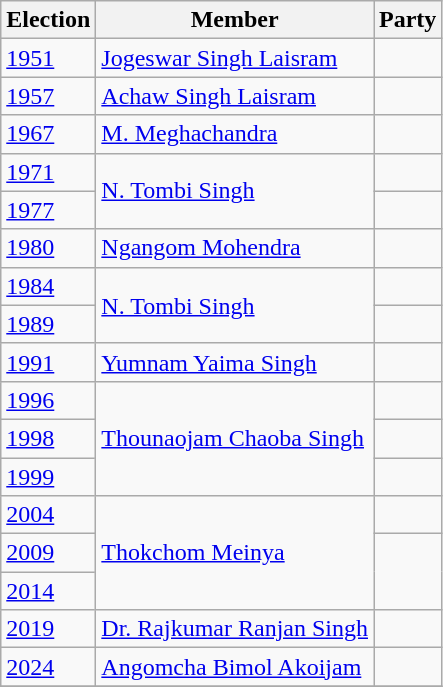<table class="wikitable sortable">
<tr>
<th>Election</th>
<th>Member</th>
<th colspan="2">Party</th>
</tr>
<tr>
<td><a href='#'>1951</a></td>
<td><a href='#'>Jogeswar Singh Laisram</a></td>
<td></td>
</tr>
<tr>
<td><a href='#'>1957</a></td>
<td><a href='#'>Achaw Singh Laisram</a></td>
<td></td>
</tr>
<tr>
<td><a href='#'>1967</a></td>
<td><a href='#'>M. Meghachandra</a></td>
<td></td>
</tr>
<tr>
<td><a href='#'>1971</a></td>
<td rowspan="2"><a href='#'>N. Tombi Singh</a></td>
<td></td>
</tr>
<tr>
<td><a href='#'>1977</a></td>
</tr>
<tr>
<td><a href='#'>1980</a></td>
<td><a href='#'>Ngangom Mohendra</a></td>
<td></td>
</tr>
<tr>
<td><a href='#'>1984</a></td>
<td rowspan="2"><a href='#'>N. Tombi Singh</a></td>
<td></td>
</tr>
<tr>
<td><a href='#'>1989</a></td>
</tr>
<tr>
<td><a href='#'>1991</a></td>
<td><a href='#'>Yumnam Yaima Singh</a></td>
<td></td>
</tr>
<tr>
<td><a href='#'>1996</a></td>
<td rowspan=3><a href='#'>Thounaojam Chaoba Singh</a></td>
<td></td>
</tr>
<tr>
<td><a href='#'>1998</a></td>
<td></td>
</tr>
<tr>
<td><a href='#'>1999</a></td>
</tr>
<tr>
<td><a href='#'>2004</a></td>
<td rowspan="3"><a href='#'>Thokchom Meinya</a></td>
<td></td>
</tr>
<tr>
<td><a href='#'>2009</a></td>
</tr>
<tr>
<td><a href='#'>2014</a></td>
</tr>
<tr>
<td><a href='#'>2019</a></td>
<td><a href='#'>Dr. Rajkumar Ranjan Singh</a></td>
<td></td>
</tr>
<tr>
<td><a href='#'>2024</a></td>
<td><a href='#'>Angomcha Bimol Akoijam</a></td>
<td></td>
</tr>
<tr>
</tr>
</table>
